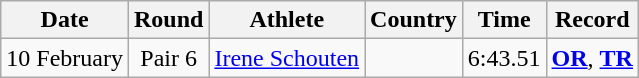<table class="wikitable" style="text-align:center">
<tr>
<th>Date</th>
<th>Round</th>
<th>Athlete</th>
<th>Country</th>
<th>Time</th>
<th>Record</th>
</tr>
<tr>
<td>10 February</td>
<td>Pair 6</td>
<td align=left><a href='#'>Irene Schouten</a></td>
<td align=left></td>
<td>6:43.51</td>
<td><strong><a href='#'>OR</a></strong>, <strong><a href='#'>TR</a></strong></td>
</tr>
</table>
